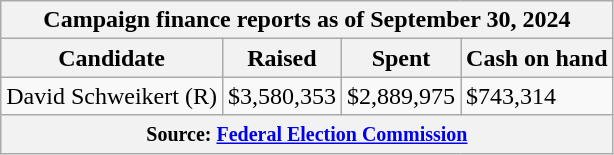<table class="wikitable sortable">
<tr>
<th colspan=4>Campaign finance reports as of September 30, 2024</th>
</tr>
<tr style="text-align:center;">
<th>Candidate</th>
<th>Raised</th>
<th>Spent</th>
<th>Cash on hand</th>
</tr>
<tr>
<td>David Schweikert (R)</td>
<td>$3,580,353</td>
<td>$2,889,975</td>
<td>$743,314</td>
</tr>
<tr>
<th colspan="4"><small>Source: <a href='#'>Federal Election Commission</a></small></th>
</tr>
</table>
